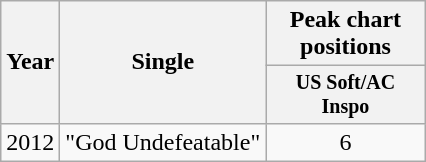<table class="wikitable" style="text-align:center;">
<tr>
<th rowspan=2>Year</th>
<th rowspan=2>Single</th>
<th colspan=2>Peak chart positions</th>
</tr>
<tr style="font-size:smaller;">
<th width=100>US Soft/AC Inspo</th>
</tr>
<tr>
<td>2012</td>
<td align="left">"God Undefeatable"</td>
<td>6</td>
</tr>
</table>
